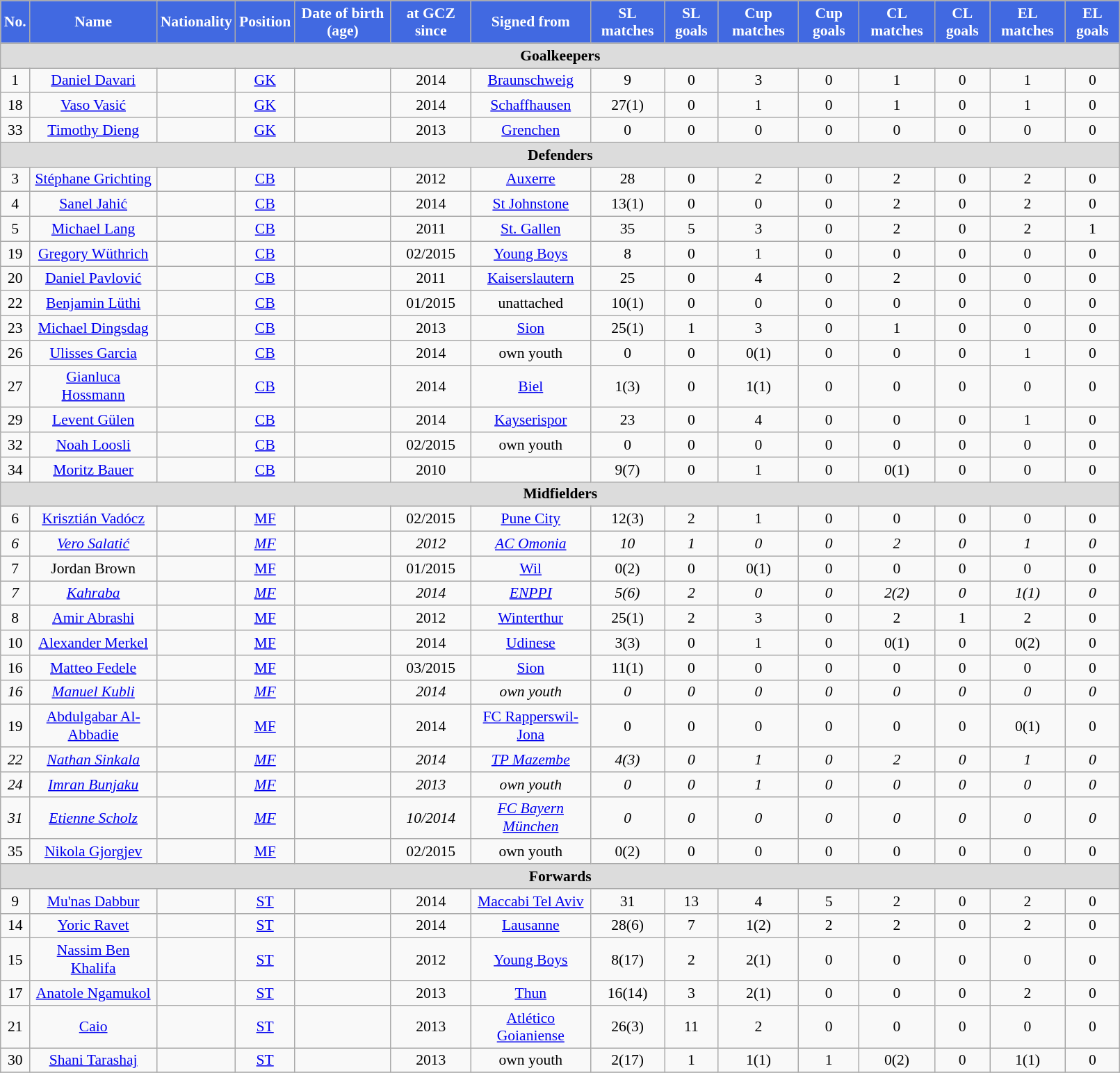<table class="wikitable"  style="text-align:center; font-size:90%; width:85%;">
<tr>
<th style="background:#4169E1; color:white; text-align:center;">No.</th>
<th style="background:#4169E1; color:white; text-align:center;">Name</th>
<th style="background:#4169E1; color:white; text-align:center;">Nationality</th>
<th style="background:#4169E1; color:white; text-align:center;">Position</th>
<th style="background:#4169E1; color:white; text-align:center;">Date of birth (age)</th>
<th style="background:#4169E1; color:white; text-align:center;">at GCZ since</th>
<th style="background:#4169E1; color:white; text-align:center;">Signed from</th>
<th style="background:#4169E1; color:white; text-align:center;">SL matches</th>
<th style="background:#4169E1; color:white; text-align:center;">SL goals</th>
<th style="background:#4169E1; color:white; text-align:center;">Cup matches</th>
<th style="background:#4169E1; color:white; text-align:center;">Cup goals</th>
<th style="background:#4169E1; color:white; text-align:center;">CL matches</th>
<th style="background:#4169E1; color:white; text-align:center;">CL goals</th>
<th style="background:#4169E1; color:white; text-align:center;">EL matches</th>
<th style="background:#4169E1; color:white; text-align:center;">EL goals</th>
</tr>
<tr>
<th colspan="15"  style="background:#dcdcdc; text-align:center;">Goalkeepers</th>
</tr>
<tr>
<td>1</td>
<td><a href='#'>Daniel Davari</a></td>
<td> </td>
<td><a href='#'>GK</a></td>
<td></td>
<td>2014</td>
<td><a href='#'>Braunschweig</a></td>
<td>9</td>
<td>0</td>
<td>3</td>
<td>0</td>
<td>1</td>
<td>0</td>
<td>1</td>
<td>0</td>
</tr>
<tr>
<td>18</td>
<td><a href='#'>Vaso Vasić</a></td>
<td> </td>
<td><a href='#'>GK</a></td>
<td></td>
<td>2014</td>
<td><a href='#'>Schaffhausen</a></td>
<td>27(1)</td>
<td>0</td>
<td>1</td>
<td>0</td>
<td>1</td>
<td>0</td>
<td>1</td>
<td>0</td>
</tr>
<tr>
<td>33</td>
<td><a href='#'>Timothy Dieng</a></td>
<td> </td>
<td><a href='#'>GK</a></td>
<td></td>
<td>2013</td>
<td><a href='#'>Grenchen</a></td>
<td>0</td>
<td>0</td>
<td>0</td>
<td>0</td>
<td>0</td>
<td>0</td>
<td>0</td>
<td>0</td>
</tr>
<tr>
<th colspan="15"  style="background:#dcdcdc; text-align:center;">Defenders</th>
</tr>
<tr>
<td>3</td>
<td><a href='#'>Stéphane Grichting</a></td>
<td></td>
<td><a href='#'>CB</a></td>
<td></td>
<td>2012</td>
<td><a href='#'>Auxerre</a></td>
<td>28</td>
<td>0</td>
<td>2</td>
<td>0</td>
<td>2</td>
<td>0</td>
<td>2</td>
<td>0</td>
</tr>
<tr>
<td>4</td>
<td><a href='#'>Sanel Jahić</a></td>
<td> </td>
<td><a href='#'>CB</a></td>
<td></td>
<td>2014</td>
<td><a href='#'>St Johnstone</a></td>
<td>13(1)</td>
<td>0</td>
<td>0</td>
<td>0</td>
<td>2</td>
<td>0</td>
<td>2</td>
<td>0</td>
</tr>
<tr>
<td>5</td>
<td><a href='#'>Michael Lang</a></td>
<td></td>
<td><a href='#'>CB</a></td>
<td></td>
<td>2011</td>
<td><a href='#'>St. Gallen</a></td>
<td>35</td>
<td>5</td>
<td>3</td>
<td>0</td>
<td>2</td>
<td>0</td>
<td>2</td>
<td>1</td>
</tr>
<tr>
<td>19</td>
<td><a href='#'>Gregory Wüthrich</a></td>
<td></td>
<td><a href='#'>CB</a></td>
<td></td>
<td>02/2015</td>
<td><a href='#'>Young Boys</a></td>
<td>8</td>
<td>0</td>
<td>1</td>
<td>0</td>
<td>0</td>
<td>0</td>
<td>0</td>
<td>0</td>
</tr>
<tr>
<td>20</td>
<td><a href='#'>Daniel Pavlović</a></td>
<td> </td>
<td><a href='#'>CB</a></td>
<td></td>
<td>2011</td>
<td><a href='#'>Kaiserslautern</a></td>
<td>25</td>
<td>0</td>
<td>4</td>
<td>0</td>
<td>2</td>
<td>0</td>
<td>0</td>
<td>0</td>
</tr>
<tr>
<td>22</td>
<td><a href='#'>Benjamin Lüthi</a></td>
<td></td>
<td><a href='#'>CB</a></td>
<td></td>
<td>01/2015</td>
<td>unattached</td>
<td>10(1)</td>
<td>0</td>
<td>0</td>
<td>0</td>
<td>0</td>
<td>0</td>
<td>0</td>
<td>0</td>
</tr>
<tr>
<td>23</td>
<td><a href='#'>Michael Dingsdag</a></td>
<td></td>
<td><a href='#'>CB</a></td>
<td></td>
<td>2013</td>
<td><a href='#'>Sion</a></td>
<td>25(1)</td>
<td>1</td>
<td>3</td>
<td>0</td>
<td>1</td>
<td>0</td>
<td>0</td>
<td>0</td>
</tr>
<tr>
<td>26</td>
<td><a href='#'>Ulisses Garcia</a></td>
<td> </td>
<td><a href='#'>CB</a></td>
<td></td>
<td>2014</td>
<td>own youth</td>
<td>0</td>
<td>0</td>
<td>0(1)</td>
<td>0</td>
<td>0</td>
<td>0</td>
<td>1</td>
<td>0</td>
</tr>
<tr>
<td>27</td>
<td><a href='#'>Gianluca Hossmann</a></td>
<td></td>
<td><a href='#'>CB</a></td>
<td></td>
<td>2014</td>
<td><a href='#'>Biel</a></td>
<td>1(3)</td>
<td>0</td>
<td>1(1)</td>
<td>0</td>
<td>0</td>
<td>0</td>
<td>0</td>
<td>0</td>
</tr>
<tr>
<td>29</td>
<td><a href='#'>Levent Gülen</a></td>
<td> </td>
<td><a href='#'>CB</a></td>
<td></td>
<td>2014</td>
<td><a href='#'>Kayserispor</a></td>
<td>23</td>
<td>0</td>
<td>4</td>
<td>0</td>
<td>0</td>
<td>0</td>
<td>1</td>
<td>0</td>
</tr>
<tr>
<td>32</td>
<td><a href='#'>Noah Loosli</a></td>
<td></td>
<td><a href='#'>CB</a></td>
<td></td>
<td>02/2015</td>
<td>own youth</td>
<td>0</td>
<td>0</td>
<td>0</td>
<td>0</td>
<td>0</td>
<td>0</td>
<td>0</td>
<td>0</td>
</tr>
<tr>
<td>34</td>
<td><a href='#'>Moritz Bauer</a></td>
<td></td>
<td><a href='#'>CB</a></td>
<td></td>
<td>2010</td>
<td></td>
<td>9(7)</td>
<td>0</td>
<td>1</td>
<td>0</td>
<td>0(1)</td>
<td>0</td>
<td>0</td>
<td>0</td>
</tr>
<tr>
<th colspan="15"  style="background:#dcdcdc; text-align:center;">Midfielders</th>
</tr>
<tr>
<td>6</td>
<td><a href='#'>Krisztián Vadócz</a></td>
<td></td>
<td><a href='#'>MF</a></td>
<td></td>
<td>02/2015</td>
<td><a href='#'>Pune City</a></td>
<td>12(3)</td>
<td>2</td>
<td>1</td>
<td>0</td>
<td>0</td>
<td>0</td>
<td>0</td>
<td>0</td>
</tr>
<tr>
<td><em>6</em></td>
<td><em><a href='#'>Vero Salatić</a></em></td>
<td> </td>
<td><em><a href='#'>MF</a></em></td>
<td><em></em></td>
<td><em>2012</em></td>
<td><em><a href='#'>AC Omonia</a></em></td>
<td><em>10</em></td>
<td><em>1</em></td>
<td><em>0</em></td>
<td><em>0</em></td>
<td><em>2</em></td>
<td><em>0</em></td>
<td><em>1</em></td>
<td><em>0</em></td>
</tr>
<tr>
<td>7</td>
<td>Jordan Brown</td>
<td> </td>
<td><a href='#'>MF</a></td>
<td></td>
<td>01/2015</td>
<td><a href='#'>Wil</a></td>
<td>0(2)</td>
<td>0</td>
<td>0(1)</td>
<td>0</td>
<td>0</td>
<td>0</td>
<td>0</td>
<td>0</td>
</tr>
<tr>
<td><em>7</em></td>
<td><em><a href='#'>Kahraba</a></em></td>
<td></td>
<td><em><a href='#'>MF</a></em></td>
<td><em></em></td>
<td><em>2014</em></td>
<td><em><a href='#'>ENPPI</a></em></td>
<td><em>5(6)</em></td>
<td><em>2</em></td>
<td><em>0</em></td>
<td><em>0</em></td>
<td><em>2(2)</em></td>
<td><em>0</em></td>
<td><em>1(1)</em></td>
<td><em>0</em></td>
</tr>
<tr>
<td>8</td>
<td><a href='#'>Amir Abrashi</a></td>
<td> </td>
<td><a href='#'>MF</a></td>
<td></td>
<td>2012</td>
<td><a href='#'>Winterthur</a></td>
<td>25(1)</td>
<td>2</td>
<td>3</td>
<td>0</td>
<td>2</td>
<td>1</td>
<td>2</td>
<td>0</td>
</tr>
<tr>
<td>10</td>
<td><a href='#'>Alexander Merkel</a></td>
<td> </td>
<td><a href='#'>MF</a></td>
<td></td>
<td>2014</td>
<td><a href='#'>Udinese</a></td>
<td>3(3)</td>
<td>0</td>
<td>1</td>
<td>0</td>
<td>0(1)</td>
<td>0</td>
<td>0(2)</td>
<td>0</td>
</tr>
<tr>
<td>16</td>
<td><a href='#'>Matteo Fedele</a></td>
<td></td>
<td><a href='#'>MF</a></td>
<td></td>
<td>03/2015</td>
<td><a href='#'>Sion</a></td>
<td>11(1)</td>
<td>0</td>
<td>0</td>
<td>0</td>
<td>0</td>
<td>0</td>
<td>0</td>
<td>0</td>
</tr>
<tr>
<td><em>16</em></td>
<td><em><a href='#'>Manuel Kubli</a></em></td>
<td></td>
<td><em><a href='#'>MF</a></em></td>
<td><em></em></td>
<td><em>2014</em></td>
<td><em>own youth</em></td>
<td><em>0</em></td>
<td><em>0</em></td>
<td><em>0</em></td>
<td><em>0</em></td>
<td><em>0</em></td>
<td><em>0</em></td>
<td><em>0</em></td>
<td><em>0</em></td>
</tr>
<tr>
<td>19</td>
<td><a href='#'>Abdulgabar Al-Abbadie</a></td>
<td> </td>
<td><a href='#'>MF</a></td>
<td></td>
<td>2014</td>
<td><a href='#'>FC Rapperswil-Jona</a></td>
<td>0</td>
<td>0</td>
<td>0</td>
<td>0</td>
<td>0</td>
<td>0</td>
<td>0(1)</td>
<td>0</td>
</tr>
<tr>
<td><em>22</em></td>
<td><em><a href='#'>Nathan Sinkala</a></em></td>
<td></td>
<td><em><a href='#'>MF</a></em></td>
<td><em></em></td>
<td><em>2014</em></td>
<td><em><a href='#'>TP Mazembe</a></em></td>
<td><em>4(3)</em></td>
<td><em>0</em></td>
<td><em>1</em></td>
<td><em>0</em></td>
<td><em>2</em></td>
<td><em>0</em></td>
<td><em>1</em></td>
<td><em>0</em></td>
</tr>
<tr>
<td><em>24</em></td>
<td><em><a href='#'>Imran Bunjaku</a></em></td>
<td></td>
<td><em><a href='#'>MF</a></em></td>
<td><em></em></td>
<td><em>2013</em></td>
<td><em>own youth</em></td>
<td><em>0</em></td>
<td><em>0</em></td>
<td><em>1</em></td>
<td><em>0</em></td>
<td><em>0</em></td>
<td><em>0</em></td>
<td><em>0</em></td>
<td><em>0</em></td>
</tr>
<tr>
<td><em>31</em></td>
<td><em><a href='#'>Etienne Scholz</a></em></td>
<td></td>
<td><em><a href='#'>MF</a></em></td>
<td><em></em></td>
<td><em>10/2014</em></td>
<td><em><a href='#'>FC Bayern München</a></em></td>
<td><em>0</em></td>
<td><em>0</em></td>
<td><em>0</em></td>
<td><em>0</em></td>
<td><em>0</em></td>
<td><em>0</em></td>
<td><em>0</em></td>
<td><em>0</em></td>
</tr>
<tr>
<td>35</td>
<td><a href='#'>Nikola Gjorgjev</a></td>
<td></td>
<td><a href='#'>MF</a></td>
<td></td>
<td>02/2015</td>
<td>own youth</td>
<td>0(2)</td>
<td>0</td>
<td>0</td>
<td>0</td>
<td>0</td>
<td>0</td>
<td>0</td>
<td>0</td>
</tr>
<tr>
<th colspan="15"  style="background:#dcdcdc; text-align:center;">Forwards</th>
</tr>
<tr>
<td>9</td>
<td><a href='#'>Mu'nas Dabbur</a></td>
<td></td>
<td><a href='#'>ST</a></td>
<td></td>
<td>2014</td>
<td><a href='#'>Maccabi Tel Aviv</a></td>
<td>31</td>
<td>13</td>
<td>4</td>
<td>5</td>
<td>2</td>
<td>0</td>
<td>2</td>
<td>0</td>
</tr>
<tr>
<td>14</td>
<td><a href='#'>Yoric Ravet</a></td>
<td></td>
<td><a href='#'>ST</a></td>
<td></td>
<td>2014</td>
<td><a href='#'>Lausanne</a></td>
<td>28(6)</td>
<td>7</td>
<td>1(2)</td>
<td>2</td>
<td>2</td>
<td>0</td>
<td>2</td>
<td>0</td>
</tr>
<tr>
<td>15</td>
<td><a href='#'>Nassim Ben Khalifa</a></td>
<td> </td>
<td><a href='#'>ST</a></td>
<td></td>
<td>2012</td>
<td><a href='#'>Young Boys</a></td>
<td>8(17)</td>
<td>2</td>
<td>2(1)</td>
<td>0</td>
<td>0</td>
<td>0</td>
<td>0</td>
<td>0</td>
</tr>
<tr>
<td>17</td>
<td><a href='#'>Anatole Ngamukol</a></td>
<td> </td>
<td><a href='#'>ST</a></td>
<td></td>
<td>2013</td>
<td><a href='#'>Thun</a></td>
<td>16(14)</td>
<td>3</td>
<td>2(1)</td>
<td>0</td>
<td>0</td>
<td>0</td>
<td>2</td>
<td>0</td>
</tr>
<tr>
<td>21</td>
<td><a href='#'>Caio</a></td>
<td></td>
<td><a href='#'>ST</a></td>
<td></td>
<td>2013</td>
<td><a href='#'>Atlético Goianiense</a></td>
<td>26(3)</td>
<td>11</td>
<td>2</td>
<td>0</td>
<td>0</td>
<td>0</td>
<td>0</td>
<td>0</td>
</tr>
<tr>
<td>30</td>
<td><a href='#'>Shani Tarashaj</a></td>
<td></td>
<td><a href='#'>ST</a></td>
<td></td>
<td>2013</td>
<td>own youth</td>
<td>2(17)</td>
<td>1</td>
<td>1(1)</td>
<td>1</td>
<td>0(2)</td>
<td>0</td>
<td>1(1)</td>
<td>0</td>
</tr>
<tr>
</tr>
</table>
